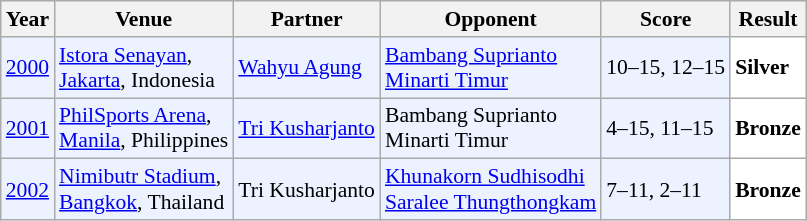<table class="sortable wikitable" style="font-size: 90%;">
<tr>
<th>Year</th>
<th>Venue</th>
<th>Partner</th>
<th>Opponent</th>
<th>Score</th>
<th>Result</th>
</tr>
<tr style="background:#ECF2FF">
<td align="center"><a href='#'>2000</a></td>
<td align="left"><a href='#'>Istora Senayan</a>,<br><a href='#'>Jakarta</a>, Indonesia</td>
<td align="left"> <a href='#'>Wahyu Agung</a></td>
<td align="left"> <a href='#'>Bambang Suprianto</a> <br>  <a href='#'>Minarti Timur</a></td>
<td align="left">10–15, 12–15</td>
<td style="text-align:left; background:white"> <strong>Silver</strong></td>
</tr>
<tr style="background:#ECF2FF">
<td align="center"><a href='#'>2001</a></td>
<td align="left"><a href='#'>PhilSports Arena</a>,<br><a href='#'>Manila</a>, Philippines</td>
<td align="left"> <a href='#'>Tri Kusharjanto</a></td>
<td align="left"> Bambang Suprianto <br>  Minarti Timur</td>
<td align="left">4–15, 11–15</td>
<td style="text-align:left; background:white"> <strong>Bronze</strong></td>
</tr>
<tr style="background:#ECF2FF">
<td align="center"><a href='#'>2002</a></td>
<td align="left"><a href='#'>Nimibutr Stadium</a>,<br><a href='#'>Bangkok</a>, Thailand</td>
<td align="left"> Tri Kusharjanto</td>
<td align="left"> <a href='#'>Khunakorn Sudhisodhi</a> <br>  <a href='#'>Saralee Thungthongkam</a></td>
<td align="left">7–11, 2–11</td>
<td style="text-align:left; background:white"> <strong>Bronze</strong></td>
</tr>
</table>
